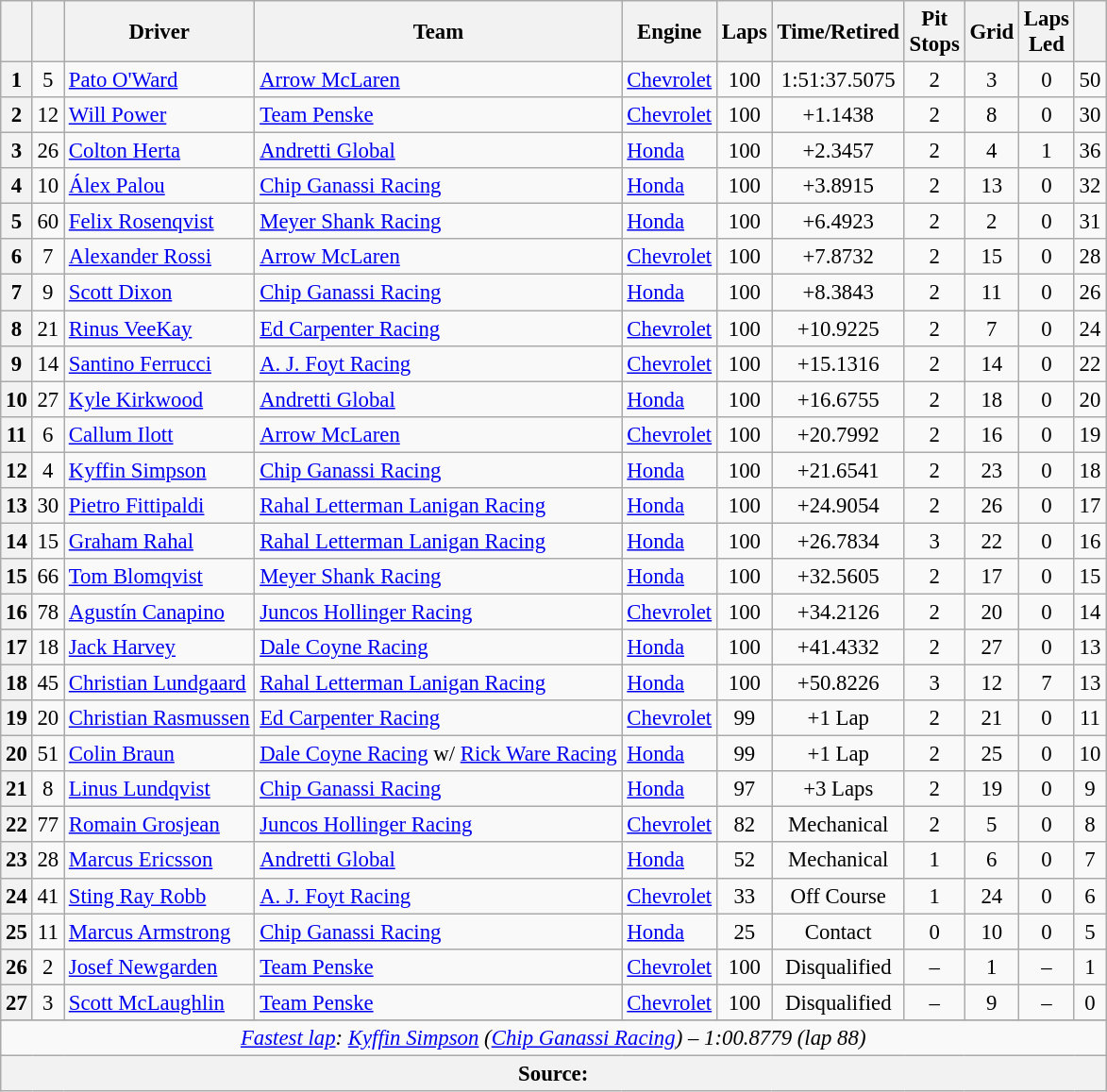<table class="wikitable sortable" style="font-size:95%;">
<tr>
<th scope="col"></th>
<th scope="col"></th>
<th scope="col">Driver</th>
<th scope="col">Team</th>
<th scope="col">Engine</th>
<th class="unsortable" scope="col">Laps</th>
<th class="unsortable" scope="col">Time/Retired</th>
<th scope="col">Pit<br>Stops</th>
<th scope="col">Grid</th>
<th scope="col">Laps<br>Led</th>
<th scope="col"></th>
</tr>
<tr>
<th>1</th>
<td align="center">5</td>
<td> <a href='#'>Pato O'Ward</a></td>
<td><a href='#'>Arrow McLaren</a></td>
<td><a href='#'>Chevrolet</a></td>
<td align="center">100</td>
<td align="center">1:51:37.5075</td>
<td align="center">2</td>
<td align="center">3</td>
<td align="center">0</td>
<td align="center">50</td>
</tr>
<tr>
<th>2</th>
<td align="center">12</td>
<td> <a href='#'>Will Power</a> <strong></strong></td>
<td><a href='#'>Team Penske</a></td>
<td><a href='#'>Chevrolet</a></td>
<td align="center">100</td>
<td align="center">+1.1438</td>
<td align="center">2</td>
<td align="center">8</td>
<td align="center">0</td>
<td align="center">30</td>
</tr>
<tr>
<th>3</th>
<td align="center">26</td>
<td> <a href='#'>Colton Herta</a> <strong></strong></td>
<td><a href='#'>Andretti Global</a></td>
<td><a href='#'>Honda</a></td>
<td align="center">100</td>
<td align="center">+2.3457</td>
<td align="center">2</td>
<td align="center">4</td>
<td align="center">1</td>
<td align="center">36</td>
</tr>
<tr>
<th>4</th>
<td align="center">10</td>
<td> <a href='#'>Álex Palou</a></td>
<td><a href='#'>Chip Ganassi Racing</a></td>
<td><a href='#'>Honda</a></td>
<td align="center">100</td>
<td align="center">+3.8915</td>
<td align="center">2</td>
<td align="center">13</td>
<td align="center">0</td>
<td align="center">32</td>
</tr>
<tr>
<th>5</th>
<td align="center">60</td>
<td> <a href='#'>Felix Rosenqvist</a></td>
<td><a href='#'>Meyer Shank Racing</a></td>
<td><a href='#'>Honda</a></td>
<td align="center">100</td>
<td align="center">+6.4923</td>
<td align="center">2</td>
<td align="center">2</td>
<td align="center">0</td>
<td align="center">31</td>
</tr>
<tr>
<th>6</th>
<td align="center">7</td>
<td> <a href='#'>Alexander Rossi</a></td>
<td><a href='#'>Arrow McLaren</a></td>
<td><a href='#'>Chevrolet</a></td>
<td align="center">100</td>
<td align="center">+7.8732</td>
<td align="center">2</td>
<td align="center">15</td>
<td align="center">0</td>
<td align="center">28</td>
</tr>
<tr>
<th>7</th>
<td align="center">9</td>
<td> <a href='#'>Scott Dixon</a></td>
<td><a href='#'>Chip Ganassi Racing</a></td>
<td><a href='#'>Honda</a></td>
<td align="center">100</td>
<td align="center">+8.3843</td>
<td align="center">2</td>
<td align="center">11</td>
<td align="center">0</td>
<td align="center">26</td>
</tr>
<tr>
<th>8</th>
<td align="center">21</td>
<td> <a href='#'>Rinus VeeKay</a></td>
<td><a href='#'>Ed Carpenter Racing</a></td>
<td><a href='#'>Chevrolet</a></td>
<td align="center">100</td>
<td align="center">+10.9225</td>
<td align="center">2</td>
<td align="center">7</td>
<td align="center">0</td>
<td align="center">24</td>
</tr>
<tr>
<th>9</th>
<td align="center">14</td>
<td> <a href='#'>Santino Ferrucci</a></td>
<td><a href='#'>A. J. Foyt Racing</a></td>
<td><a href='#'>Chevrolet</a></td>
<td align="center">100</td>
<td align="center">+15.1316</td>
<td align="center">2</td>
<td align="center">14</td>
<td align="center">0</td>
<td align="center">22</td>
</tr>
<tr>
<th>10</th>
<td align="center">27</td>
<td> <a href='#'>Kyle Kirkwood</a></td>
<td><a href='#'>Andretti Global</a></td>
<td><a href='#'>Honda</a></td>
<td align="center">100</td>
<td align="center">+16.6755</td>
<td align="center">2</td>
<td align="center">18</td>
<td align="center">0</td>
<td align="center">20</td>
</tr>
<tr>
<th>11</th>
<td align="center">6</td>
<td> <a href='#'>Callum Ilott</a></td>
<td><a href='#'>Arrow McLaren</a></td>
<td><a href='#'>Chevrolet</a></td>
<td align="center">100</td>
<td align="center">+20.7992</td>
<td align="center">2</td>
<td align="center">16</td>
<td align="center">0</td>
<td align="center">19</td>
</tr>
<tr>
<th>12</th>
<td align="center">4</td>
<td> <a href='#'>Kyffin Simpson</a> <strong></strong></td>
<td><a href='#'>Chip Ganassi Racing</a></td>
<td><a href='#'>Honda</a></td>
<td align="center">100</td>
<td align="center">+21.6541</td>
<td align="center">2</td>
<td align="center">23</td>
<td align="center">0</td>
<td align="center">18</td>
</tr>
<tr>
<th>13</th>
<td align="center">30</td>
<td> <a href='#'>Pietro Fittipaldi</a></td>
<td><a href='#'>Rahal Letterman Lanigan Racing</a></td>
<td><a href='#'>Honda</a></td>
<td align="center">100</td>
<td align="center">+24.9054</td>
<td align="center">2</td>
<td align="center">26</td>
<td align="center">0</td>
<td align="center">17</td>
</tr>
<tr>
<th>14</th>
<td align="center">15</td>
<td> <a href='#'>Graham Rahal</a> <strong></strong></td>
<td><a href='#'>Rahal Letterman Lanigan Racing</a></td>
<td><a href='#'>Honda</a></td>
<td align="center">100</td>
<td align="center">+26.7834</td>
<td align="center">3</td>
<td align="center">22</td>
<td align="center">0</td>
<td align="center">16</td>
</tr>
<tr>
<th>15</th>
<td align="center">66</td>
<td> <a href='#'>Tom Blomqvist</a> <strong></strong></td>
<td><a href='#'>Meyer Shank Racing</a></td>
<td><a href='#'>Honda</a></td>
<td align="center">100</td>
<td align="center">+32.5605</td>
<td align="center">2</td>
<td align="center">17</td>
<td align="center">0</td>
<td align="center">15</td>
</tr>
<tr>
<th>16</th>
<td align="center">78</td>
<td> <a href='#'>Agustín Canapino</a></td>
<td><a href='#'>Juncos Hollinger Racing</a></td>
<td><a href='#'>Chevrolet</a></td>
<td align="center">100</td>
<td align="center">+34.2126</td>
<td align="center">2</td>
<td align="center">20</td>
<td align="center">0</td>
<td align="center">14</td>
</tr>
<tr>
<th>17</th>
<td align="center">18</td>
<td> <a href='#'>Jack Harvey</a></td>
<td><a href='#'>Dale Coyne Racing</a></td>
<td><a href='#'>Honda</a></td>
<td align="center">100</td>
<td align="center">+41.4332</td>
<td align="center">2</td>
<td align="center">27</td>
<td align="center">0</td>
<td align="center">13</td>
</tr>
<tr>
<th>18</th>
<td align="center">45</td>
<td> <a href='#'>Christian Lundgaard</a></td>
<td><a href='#'>Rahal Letterman Lanigan Racing</a></td>
<td><a href='#'>Honda</a></td>
<td align="center">100</td>
<td align="center">+50.8226</td>
<td align="center">3</td>
<td align="center">12</td>
<td align="center">7</td>
<td align="center">13</td>
</tr>
<tr>
<th>19</th>
<td align="center">20</td>
<td> <a href='#'>Christian Rasmussen</a> <strong></strong></td>
<td><a href='#'>Ed Carpenter Racing</a></td>
<td><a href='#'>Chevrolet</a></td>
<td align="center">99</td>
<td align="center">+1 Lap</td>
<td align="center">2</td>
<td align="center">21</td>
<td align="center">0</td>
<td align="center">11</td>
</tr>
<tr>
<th>20</th>
<td align="center">51</td>
<td> <a href='#'>Colin Braun</a> <strong></strong></td>
<td><a href='#'>Dale Coyne Racing</a> w/ <a href='#'>Rick Ware Racing</a></td>
<td><a href='#'>Honda</a></td>
<td align="center">99</td>
<td align="center">+1 Lap</td>
<td align="center">2</td>
<td align="center">25</td>
<td align="center">0</td>
<td align="center">10</td>
</tr>
<tr>
<th>21</th>
<td align="center">8</td>
<td> <a href='#'>Linus Lundqvist</a> <strong></strong></td>
<td><a href='#'>Chip Ganassi Racing</a></td>
<td><a href='#'>Honda</a></td>
<td align="center">97</td>
<td align="center">+3 Laps</td>
<td align="center">2</td>
<td align="center">19</td>
<td align="center">0</td>
<td align="center">9</td>
</tr>
<tr>
<th>22</th>
<td align="center">77</td>
<td> <a href='#'>Romain Grosjean</a></td>
<td><a href='#'>Juncos Hollinger Racing</a></td>
<td><a href='#'>Chevrolet</a></td>
<td align="center">82</td>
<td align="center">Mechanical</td>
<td align="center">2</td>
<td align="center">5</td>
<td align="center">0</td>
<td align="center">8</td>
</tr>
<tr>
<th>23</th>
<td align="center">28</td>
<td> <a href='#'>Marcus Ericsson</a> <strong></strong></td>
<td><a href='#'>Andretti Global</a></td>
<td><a href='#'>Honda</a></td>
<td align="center">52</td>
<td align="center">Mechanical</td>
<td align="center">1</td>
<td align="center">6</td>
<td align="center">0</td>
<td align="center">7</td>
</tr>
<tr>
<th>24</th>
<td align="center">41</td>
<td> <a href='#'>Sting Ray Robb</a></td>
<td><a href='#'>A. J. Foyt Racing</a></td>
<td><a href='#'>Chevrolet</a></td>
<td align="center">33</td>
<td align="center">Off Course</td>
<td align="center">1</td>
<td align="center">24</td>
<td align="center">0</td>
<td align="center">6</td>
</tr>
<tr>
<th>25</th>
<td align="center">11</td>
<td> <a href='#'>Marcus Armstrong</a></td>
<td><a href='#'>Chip Ganassi Racing</a></td>
<td><a href='#'>Honda</a></td>
<td align="center">25</td>
<td align="center">Contact</td>
<td align="center">0</td>
<td align="center">10</td>
<td align="center">0</td>
<td align="center">5</td>
</tr>
<tr>
<th>26</th>
<td align="center">2</td>
<td> <a href='#'>Josef Newgarden</a> <strong></strong></td>
<td><a href='#'>Team Penske</a></td>
<td><a href='#'>Chevrolet</a></td>
<td align="center">100</td>
<td align="center">Disqualified</td>
<td align="center">–</td>
<td align="center">1</td>
<td align="center">–</td>
<td align="center">1</td>
</tr>
<tr>
<th>27</th>
<td align="center">3</td>
<td> <a href='#'>Scott McLaughlin</a> <strong></strong></td>
<td><a href='#'>Team Penske</a></td>
<td><a href='#'>Chevrolet</a></td>
<td align="center">100</td>
<td align="center">Disqualified</td>
<td align="center">–</td>
<td align="center">9</td>
<td align="center">–</td>
<td align="center">0</td>
</tr>
<tr>
</tr>
<tr class="sortbottom">
<td colspan="11" style="text-align:center"><em><a href='#'>Fastest lap</a>:  <a href='#'>Kyffin Simpson</a> (<a href='#'>Chip Ganassi Racing</a>) – 1:00.8779 (lap 88)</em></td>
</tr>
<tr class="sortbottom">
<th colspan="11">Source:</th>
</tr>
</table>
